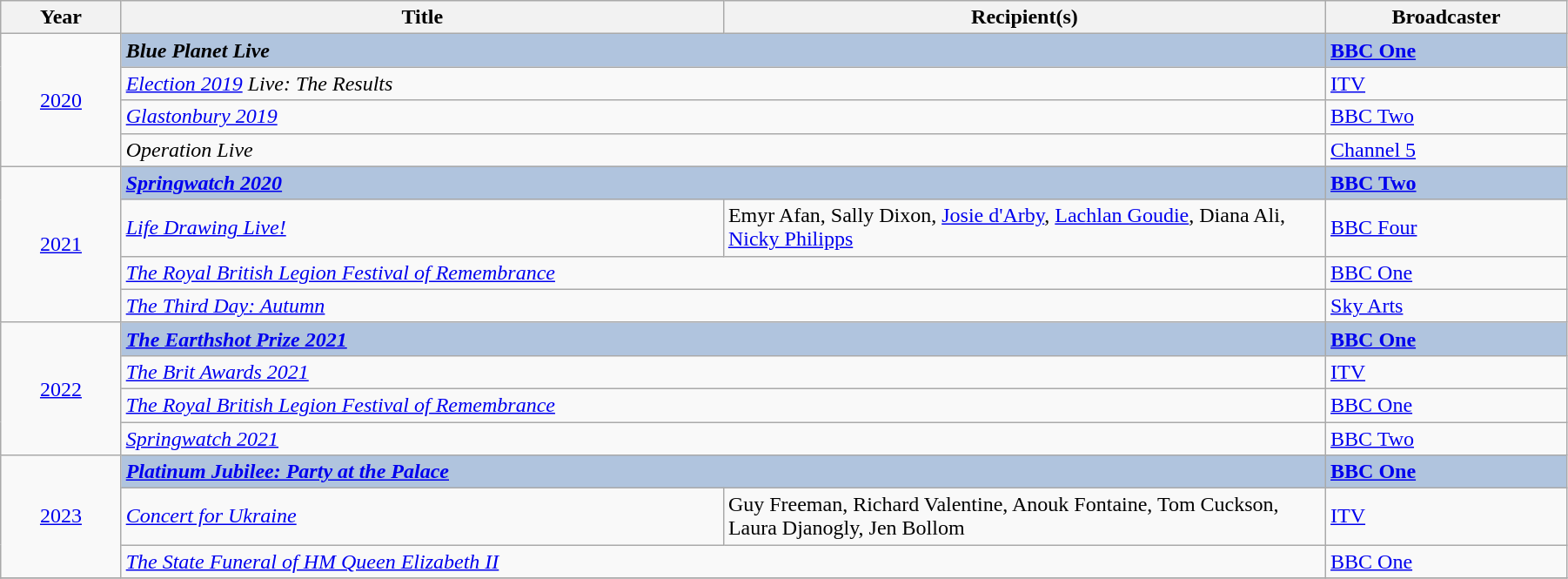<table class="wikitable" width="95%">
<tr>
<th width=5%>Year</th>
<th width=25%>Title</th>
<th width=25%><strong>Recipient(s)</strong></th>
<th width=10%><strong>Broadcaster</strong></th>
</tr>
<tr>
<td rowspan="4" style="text-align:center;"><a href='#'>2020</a><br></td>
<td colspan="2" style="background:#B0C4DE;"><strong><em>Blue Planet Live</em></strong></td>
<td style="background:#B0C4DE;"><strong><a href='#'>BBC One</a></strong></td>
</tr>
<tr>
<td colspan="2"><em><a href='#'>Election 2019</a> Live: The Results</em></td>
<td><a href='#'>ITV</a></td>
</tr>
<tr>
<td colspan="2"><em><a href='#'>Glastonbury 2019</a></em></td>
<td><a href='#'>BBC Two</a></td>
</tr>
<tr>
<td colspan="2"><em>Operation Live</em></td>
<td><a href='#'>Channel 5</a></td>
</tr>
<tr>
<td rowspan="4" style="text-align:center;"><a href='#'>2021</a><br></td>
<td style="background:#B0C4DE;" colspan="2"><strong><em><a href='#'>Springwatch 2020</a></em></strong></td>
<td style="background:#B0C4DE;"><strong><a href='#'>BBC Two</a></strong></td>
</tr>
<tr>
<td><em><a href='#'>Life Drawing Live!</a></em></td>
<td>Emyr Afan, Sally Dixon, <a href='#'>Josie d'Arby</a>, <a href='#'>Lachlan Goudie</a>, Diana Ali, <a href='#'>Nicky Philipps</a></td>
<td><a href='#'>BBC Four</a></td>
</tr>
<tr>
<td colspan="2"><em><a href='#'>The Royal British Legion Festival of Remembrance</a></em></td>
<td><a href='#'>BBC One</a></td>
</tr>
<tr>
<td colspan="2"><em><a href='#'>The Third Day: Autumn</a></em></td>
<td><a href='#'>Sky Arts</a></td>
</tr>
<tr>
<td rowspan="4" style="text-align:center;"><a href='#'>2022</a><br></td>
<td style="background:#B0C4DE;" colspan="2"><strong><em><a href='#'>The Earthshot Prize 2021</a></em></strong></td>
<td style="background:#B0C4DE;"><strong><a href='#'>BBC One</a></strong></td>
</tr>
<tr>
<td colspan="2"><em><a href='#'>The Brit Awards 2021</a></em></td>
<td><a href='#'>ITV</a></td>
</tr>
<tr>
<td colspan="2"><em><a href='#'>The Royal British Legion Festival of Remembrance</a></em></td>
<td><a href='#'>BBC One</a></td>
</tr>
<tr>
<td colspan="2"><em><a href='#'>Springwatch 2021</a></em></td>
<td><a href='#'>BBC Two</a></td>
</tr>
<tr>
<td rowspan="3" style="text-align:center;"><a href='#'>2023</a><br></td>
<td colspan="2" style="background:#B0C4DE;"><strong><em><a href='#'>Platinum Jubilee: Party at the Palace</a></em></strong></td>
<td style="background:#B0C4DE;"><strong><a href='#'>BBC One</a></strong></td>
</tr>
<tr>
<td><em><a href='#'>Concert for Ukraine</a></em></td>
<td>Guy Freeman, Richard Valentine, Anouk Fontaine, Tom Cuckson, Laura Djanogly, Jen Bollom</td>
<td><a href='#'>ITV</a></td>
</tr>
<tr>
<td colspan="2"><em><a href='#'>The State Funeral of HM Queen Elizabeth II</a></em></td>
<td><a href='#'>BBC One</a></td>
</tr>
<tr>
</tr>
</table>
